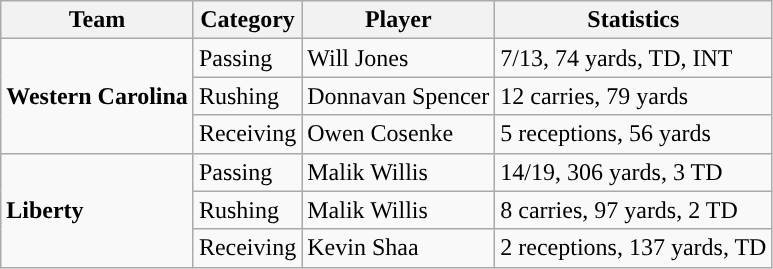<table class="wikitable" style="float: left;">
<tr>
<th>Team</th>
<th>Category</th>
<th>Player</th>
<th>Statistics</th>
</tr>
<tr>
<td rowspan=3><strong>Western Carolina</strong></td>
<td>Passing</td>
<td>Will Jones</td>
<td>7/13, 74 yards, TD, INT</td>
</tr>
<tr>
<td>Rushing</td>
<td>Donnavan Spencer</td>
<td>12 carries, 79 yards</td>
</tr>
<tr>
<td>Receiving</td>
<td>Owen Cosenke</td>
<td>5 receptions, 56 yards</td>
</tr>
<tr>
<td rowspan=3><strong>Liberty</strong></td>
<td>Passing</td>
<td>Malik Willis</td>
<td>14/19, 306 yards, 3 TD</td>
</tr>
<tr>
<td>Rushing</td>
<td>Malik Willis</td>
<td>8 carries, 97 yards, 2 TD</td>
</tr>
<tr>
<td>Receiving</td>
<td>Kevin Shaa</td>
<td>2 receptions, 137 yards, TD</td>
</tr>
</table>
